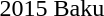<table>
<tr>
<td>2015 Baku<br></td>
<td></td>
<td></td>
<td></td>
</tr>
</table>
